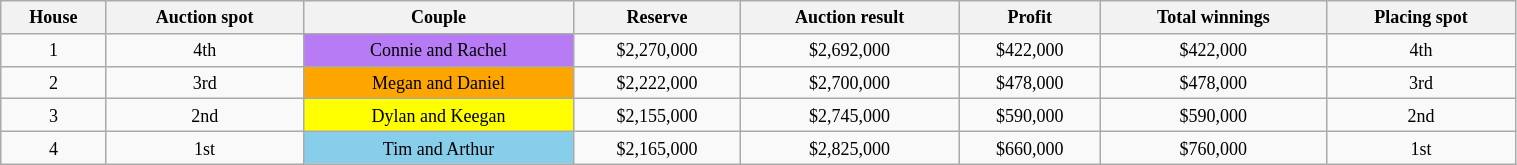<table class="wikitable" style="text-align: center; font-size: 9pt; line-height:16px; width:80%">
<tr>
<th>House</th>
<th>Auction spot</th>
<th>Couple</th>
<th>Reserve</th>
<th>Auction result</th>
<th>Profit</th>
<th>Total winnings</th>
<th>Placing spot</th>
</tr>
<tr>
<td>1</td>
<td>4th</td>
<td style="background:#B87BF6; height:10px;">Connie and Rachel</td>
<td>$2,270,000</td>
<td>$2,692,000</td>
<td>$422,000</td>
<td>$422,000</td>
<td>4th</td>
</tr>
<tr>
<td>2</td>
<td>3rd</td>
<td style="background:orange; height:10px;">Megan and Daniel</td>
<td>$2,222,000</td>
<td>$2,700,000</td>
<td>$478,000</td>
<td>$478,000</td>
<td>3rd</td>
</tr>
<tr>
<td>3</td>
<td>2nd</td>
<td style="background:yellow; height:10px;">Dylan and Keegan</td>
<td>$2,155,000</td>
<td>$2,745,000</td>
<td>$590,000</td>
<td>$590,000</td>
<td>2nd</td>
</tr>
<tr>
<td>4</td>
<td>1st</td>
<td style="background:skyblue; height:10px">Tim and Arthur</td>
<td>$2,165,000</td>
<td>$2,825,000</td>
<td>$660,000</td>
<td>$760,000</td>
<td>1st</td>
</tr>
</table>
